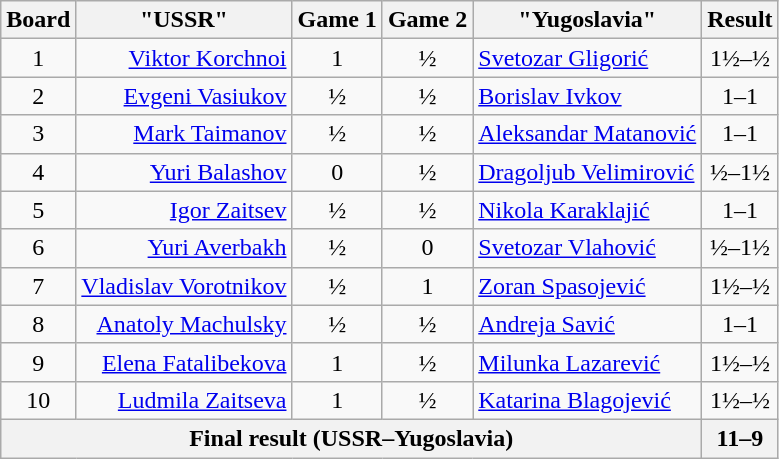<table class="wikitable" style="text-align:center;">
<tr>
<th>Board</th>
<th>"USSR"</th>
<th>Game 1</th>
<th>Game 2</th>
<th>"Yugoslavia"</th>
<th>Result</th>
</tr>
<tr>
<td>1</td>
<td align=right><a href='#'>Viktor Korchnoi</a></td>
<td>1</td>
<td>½</td>
<td align=left><a href='#'>Svetozar Gligorić</a></td>
<td>1½–½</td>
</tr>
<tr>
<td>2</td>
<td align=right><a href='#'>Evgeni Vasiukov</a></td>
<td>½</td>
<td>½</td>
<td align=left><a href='#'>Borislav Ivkov</a></td>
<td>1–1</td>
</tr>
<tr>
<td>3</td>
<td align=right><a href='#'>Mark Taimanov</a></td>
<td>½</td>
<td>½</td>
<td align=left><a href='#'>Aleksandar Matanović</a></td>
<td>1–1</td>
</tr>
<tr>
<td>4</td>
<td align=right><a href='#'>Yuri Balashov</a></td>
<td>0</td>
<td>½</td>
<td align=left><a href='#'>Dragoljub Velimirović</a></td>
<td>½–1½</td>
</tr>
<tr>
<td>5</td>
<td align=right><a href='#'>Igor Zaitsev</a></td>
<td>½</td>
<td>½</td>
<td align=left><a href='#'>Nikola Karaklajić</a></td>
<td>1–1</td>
</tr>
<tr>
<td>6</td>
<td align=right><a href='#'>Yuri Averbakh</a></td>
<td>½</td>
<td>0</td>
<td align=left><a href='#'>Svetozar Vlahović</a></td>
<td>½–1½</td>
</tr>
<tr>
<td>7</td>
<td align=right><a href='#'>Vladislav Vorotnikov</a></td>
<td>½</td>
<td>1</td>
<td align=left><a href='#'>Zoran Spasojević</a></td>
<td>1½–½</td>
</tr>
<tr>
<td>8</td>
<td align=right><a href='#'>Anatoly Machulsky</a></td>
<td>½</td>
<td>½</td>
<td align=left><a href='#'>Andreja Savić</a></td>
<td>1–1</td>
</tr>
<tr>
<td>9</td>
<td align=right><a href='#'>Elena Fatalibekova</a></td>
<td>1</td>
<td>½</td>
<td align=left><a href='#'>Milunka Lazarević</a></td>
<td>1½–½</td>
</tr>
<tr>
<td>10</td>
<td align=right><a href='#'>Ludmila Zaitseva</a></td>
<td>1</td>
<td>½</td>
<td align=left><a href='#'>Katarina Blagojević</a></td>
<td>1½–½</td>
</tr>
<tr>
<th scope="row" colspan="5"><strong>Final result (USSR–Yugoslavia)</strong></th>
<th>11–9</th>
</tr>
</table>
